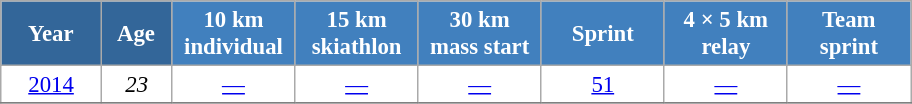<table class="wikitable" style="font-size:95%; text-align:center; border:grey solid 1px; border-collapse:collapse; background:#ffffff;">
<tr>
<th style="background-color:#369; color:white; width:60px;"> Year </th>
<th style="background-color:#369; color:white; width:40px;"> Age </th>
<th style="background-color:#4180be; color:white; width:75px;"> 10 km <br> individual </th>
<th style="background-color:#4180be; color:white; width:75px;"> 15 km <br> skiathlon </th>
<th style="background-color:#4180be; color:white; width:75px;"> 30 km <br> mass start </th>
<th style="background-color:#4180be; color:white; width:75px;"> Sprint </th>
<th style="background-color:#4180be; color:white; width:75px;"> 4 × 5 km <br> relay </th>
<th style="background-color:#4180be; color:white; width:75px;"> Team <br> sprint </th>
</tr>
<tr>
<td><a href='#'>2014</a></td>
<td><em>23</em></td>
<td><a href='#'>—</a></td>
<td><a href='#'>—</a></td>
<td><a href='#'>—</a></td>
<td><a href='#'>51</a></td>
<td><a href='#'>—</a></td>
<td><a href='#'>—</a></td>
</tr>
<tr>
</tr>
</table>
